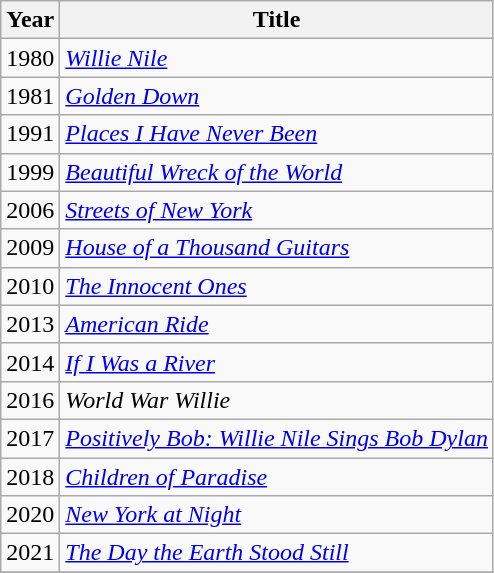<table class="wikitable">
<tr>
<th>Year</th>
<th>Title</th>
</tr>
<tr>
<td>1980</td>
<td><em><a href='#'>Willie Nile</a></em></td>
</tr>
<tr>
<td>1981</td>
<td><em><a href='#'>Golden Down</a></em></td>
</tr>
<tr>
<td>1991</td>
<td><em><a href='#'>Places I Have Never Been</a></em></td>
</tr>
<tr>
<td>1999</td>
<td><em><a href='#'>Beautiful Wreck of the World</a></em></td>
</tr>
<tr>
<td>2006</td>
<td><em><a href='#'>Streets of New York</a></em></td>
</tr>
<tr>
<td>2009</td>
<td><em><a href='#'>House of a Thousand Guitars</a></em></td>
</tr>
<tr>
<td>2010</td>
<td><em><a href='#'>The Innocent Ones</a></em></td>
</tr>
<tr>
<td>2013</td>
<td><em><a href='#'>American Ride</a></em></td>
</tr>
<tr>
<td>2014</td>
<td><em><a href='#'>If I Was a River</a></em></td>
</tr>
<tr>
<td>2016</td>
<td><em>World War Willie</em></td>
</tr>
<tr>
<td>2017</td>
<td><em><a href='#'>Positively Bob: Willie Nile Sings Bob Dylan</a></em></td>
</tr>
<tr>
<td>2018</td>
<td><em><a href='#'>Children of Paradise</a></em></td>
</tr>
<tr>
<td>2020</td>
<td><em><a href='#'>New York at Night</a></em></td>
</tr>
<tr>
<td>2021</td>
<td><em><a href='#'>The Day the Earth Stood Still</a></em></td>
</tr>
<tr>
</tr>
</table>
